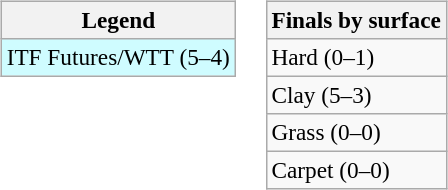<table>
<tr valign=top>
<td><br><table class=wikitable style=font-size:97%>
<tr>
<th>Legend</th>
</tr>
<tr bgcolor=cffcff>
<td>ITF Futures/WTT (5–4)</td>
</tr>
</table>
</td>
<td><br><table class="wikitable" style=font-size:97%>
<tr>
<th>Finals by surface</th>
</tr>
<tr>
<td>Hard (0–1)</td>
</tr>
<tr>
<td>Clay (5–3)</td>
</tr>
<tr>
<td>Grass (0–0)</td>
</tr>
<tr>
<td>Carpet (0–0)</td>
</tr>
</table>
</td>
</tr>
</table>
